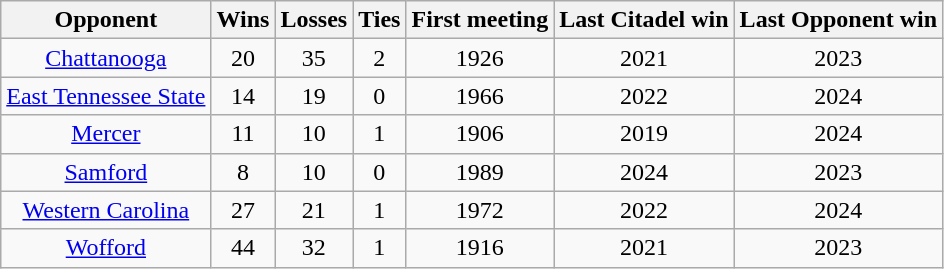<table class="wikitable">
<tr>
<th>Opponent</th>
<th>Wins</th>
<th>Losses</th>
<th>Ties</th>
<th>First meeting</th>
<th>Last Citadel win</th>
<th>Last Opponent win</th>
</tr>
<tr align="center">
<td><a href='#'>Chattanooga</a></td>
<td>20</td>
<td>35</td>
<td>2</td>
<td>1926</td>
<td>2021</td>
<td>2023</td>
</tr>
<tr align="center">
<td><a href='#'>East Tennessee State</a></td>
<td>14</td>
<td>19</td>
<td>0</td>
<td>1966</td>
<td>2022</td>
<td>2024</td>
</tr>
<tr align="center">
<td><a href='#'>Mercer</a></td>
<td>11</td>
<td>10</td>
<td>1</td>
<td>1906</td>
<td>2019</td>
<td>2024</td>
</tr>
<tr align="center">
<td><a href='#'>Samford</a></td>
<td>8</td>
<td>10</td>
<td>0</td>
<td>1989</td>
<td>2024</td>
<td>2023</td>
</tr>
<tr align="center">
<td><a href='#'>Western Carolina</a></td>
<td>27</td>
<td>21</td>
<td>1</td>
<td>1972</td>
<td>2022</td>
<td>2024</td>
</tr>
<tr align="center">
<td><a href='#'>Wofford</a></td>
<td>44</td>
<td>32</td>
<td>1</td>
<td>1916</td>
<td>2021</td>
<td>2023</td>
</tr>
</table>
